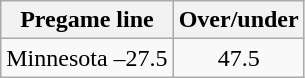<table class="wikitable">
<tr align="center">
<th style=>Pregame line</th>
<th style=>Over/under</th>
</tr>
<tr align="center">
<td>Minnesota  –27.5</td>
<td>47.5</td>
</tr>
</table>
